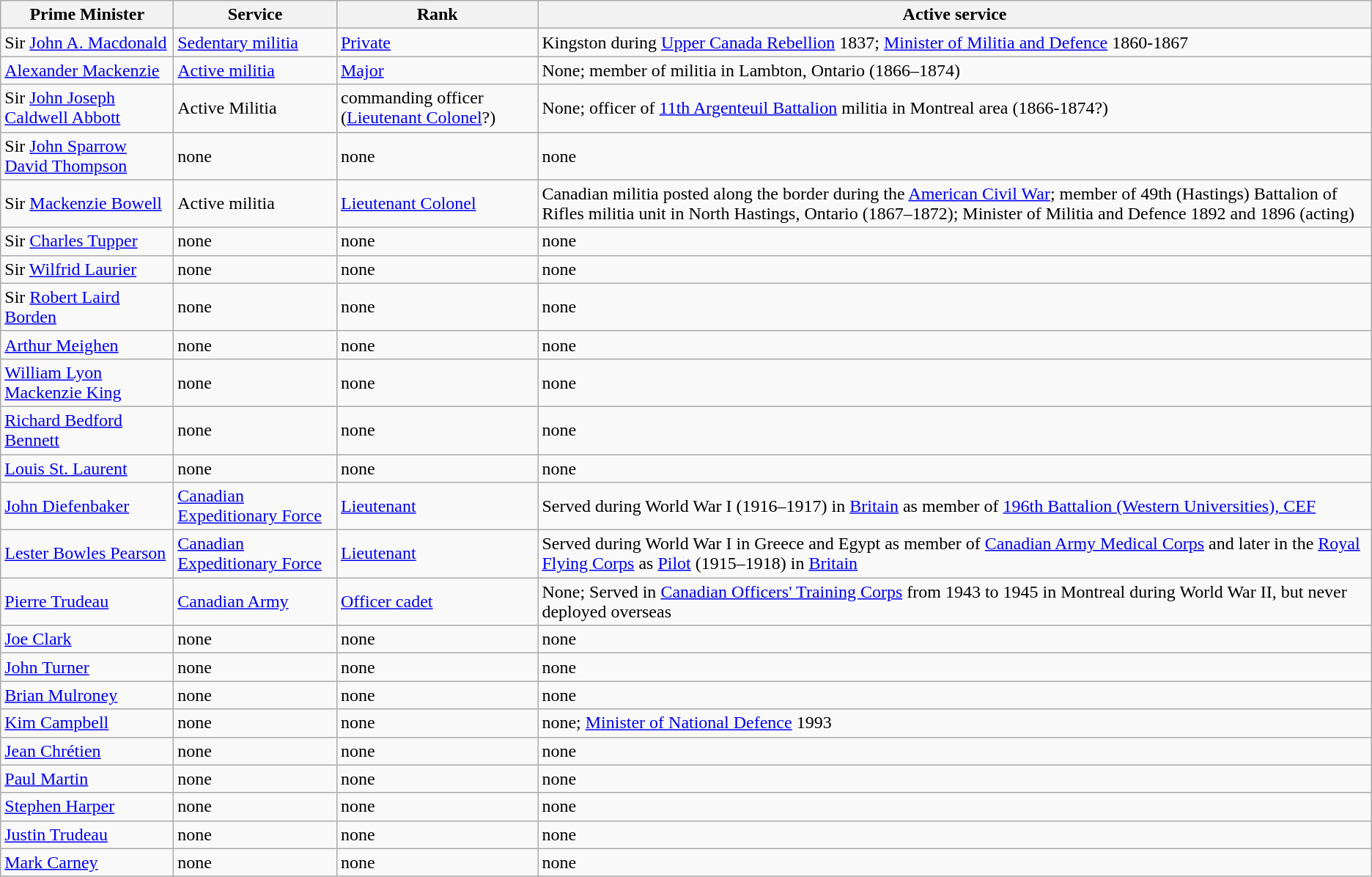<table class="wikitable sortable">
<tr>
<th>Prime Minister</th>
<th>Service</th>
<th>Rank</th>
<th>Active service</th>
</tr>
<tr>
<td>Sir <a href='#'>John A. Macdonald</a></td>
<td><a href='#'>Sedentary militia</a></td>
<td><a href='#'>Private</a></td>
<td>Kingston during <a href='#'>Upper Canada Rebellion</a> 1837; <a href='#'>Minister of Militia and Defence</a> 1860-1867</td>
</tr>
<tr>
<td><a href='#'>Alexander Mackenzie</a></td>
<td><a href='#'>Active militia</a></td>
<td><a href='#'>Major</a></td>
<td>None; member of militia in Lambton, Ontario (1866–1874)</td>
</tr>
<tr>
<td>Sir <a href='#'>John Joseph Caldwell Abbott</a></td>
<td>Active Militia</td>
<td>commanding officer (<a href='#'>Lieutenant Colonel</a>?)</td>
<td>None; officer of <a href='#'>11th Argenteuil Battalion</a> militia in Montreal area (1866-1874?)</td>
</tr>
<tr>
<td>Sir <a href='#'>John Sparrow David Thompson</a></td>
<td>none</td>
<td>none</td>
<td>none</td>
</tr>
<tr>
<td>Sir <a href='#'>Mackenzie Bowell</a></td>
<td>Active militia</td>
<td><a href='#'>Lieutenant Colonel</a></td>
<td>Canadian militia posted along the border during the <a href='#'>American Civil War</a>; member of 49th (Hastings) Battalion of Rifles militia unit in North Hastings, Ontario (1867–1872); Minister of Militia and Defence 1892 and 1896 (acting)</td>
</tr>
<tr>
<td>Sir <a href='#'>Charles Tupper</a></td>
<td>none</td>
<td>none</td>
<td>none</td>
</tr>
<tr>
<td>Sir <a href='#'>Wilfrid Laurier</a></td>
<td>none</td>
<td>none</td>
<td>none</td>
</tr>
<tr>
<td>Sir <a href='#'>Robert Laird Borden</a></td>
<td>none</td>
<td>none</td>
<td>none</td>
</tr>
<tr>
<td><a href='#'>Arthur Meighen</a></td>
<td>none</td>
<td>none</td>
<td>none</td>
</tr>
<tr>
<td><a href='#'>William Lyon Mackenzie King</a></td>
<td>none</td>
<td>none</td>
<td>none</td>
</tr>
<tr>
<td><a href='#'>Richard Bedford Bennett</a></td>
<td>none</td>
<td>none</td>
<td>none</td>
</tr>
<tr>
<td><a href='#'>Louis St. Laurent</a></td>
<td>none</td>
<td>none</td>
<td>none</td>
</tr>
<tr>
<td><a href='#'>John Diefenbaker</a></td>
<td><a href='#'>Canadian Expeditionary Force</a></td>
<td><a href='#'>Lieutenant</a></td>
<td>Served during World War I (1916–1917) in <a href='#'>Britain</a> as member of <a href='#'>196th Battalion (Western Universities), CEF</a></td>
</tr>
<tr>
<td><a href='#'>Lester Bowles Pearson</a></td>
<td><a href='#'>Canadian Expeditionary Force</a></td>
<td><a href='#'>Lieutenant</a></td>
<td>Served during World War I in Greece and Egypt as member of <a href='#'>Canadian Army Medical Corps</a> and later in the <a href='#'>Royal Flying Corps</a> as <a href='#'>Pilot</a> (1915–1918) in <a href='#'>Britain</a></td>
</tr>
<tr>
<td><a href='#'>Pierre Trudeau</a></td>
<td><a href='#'>Canadian Army</a></td>
<td><a href='#'>Officer cadet</a></td>
<td>None; Served in <a href='#'>Canadian Officers' Training Corps</a> from 1943 to 1945 in Montreal during World War II, but never deployed overseas</td>
</tr>
<tr>
<td><a href='#'>Joe Clark</a></td>
<td>none</td>
<td>none</td>
<td>none</td>
</tr>
<tr>
<td><a href='#'>John Turner</a></td>
<td>none</td>
<td>none</td>
<td>none</td>
</tr>
<tr>
<td><a href='#'>Brian Mulroney</a></td>
<td>none</td>
<td>none</td>
<td>none</td>
</tr>
<tr>
<td><a href='#'>Kim Campbell</a></td>
<td>none</td>
<td>none</td>
<td>none; <a href='#'>Minister of National Defence</a> 1993</td>
</tr>
<tr>
<td><a href='#'>Jean Chrétien</a></td>
<td>none</td>
<td>none</td>
<td>none</td>
</tr>
<tr>
<td><a href='#'>Paul Martin</a></td>
<td>none</td>
<td>none</td>
<td>none</td>
</tr>
<tr>
<td><a href='#'>Stephen Harper</a></td>
<td>none</td>
<td>none</td>
<td>none</td>
</tr>
<tr>
<td><a href='#'>Justin Trudeau</a></td>
<td>none</td>
<td>none</td>
<td>none</td>
</tr>
<tr>
<td><a href='#'>Mark Carney</a></td>
<td>none</td>
<td>none</td>
<td>none</td>
</tr>
</table>
